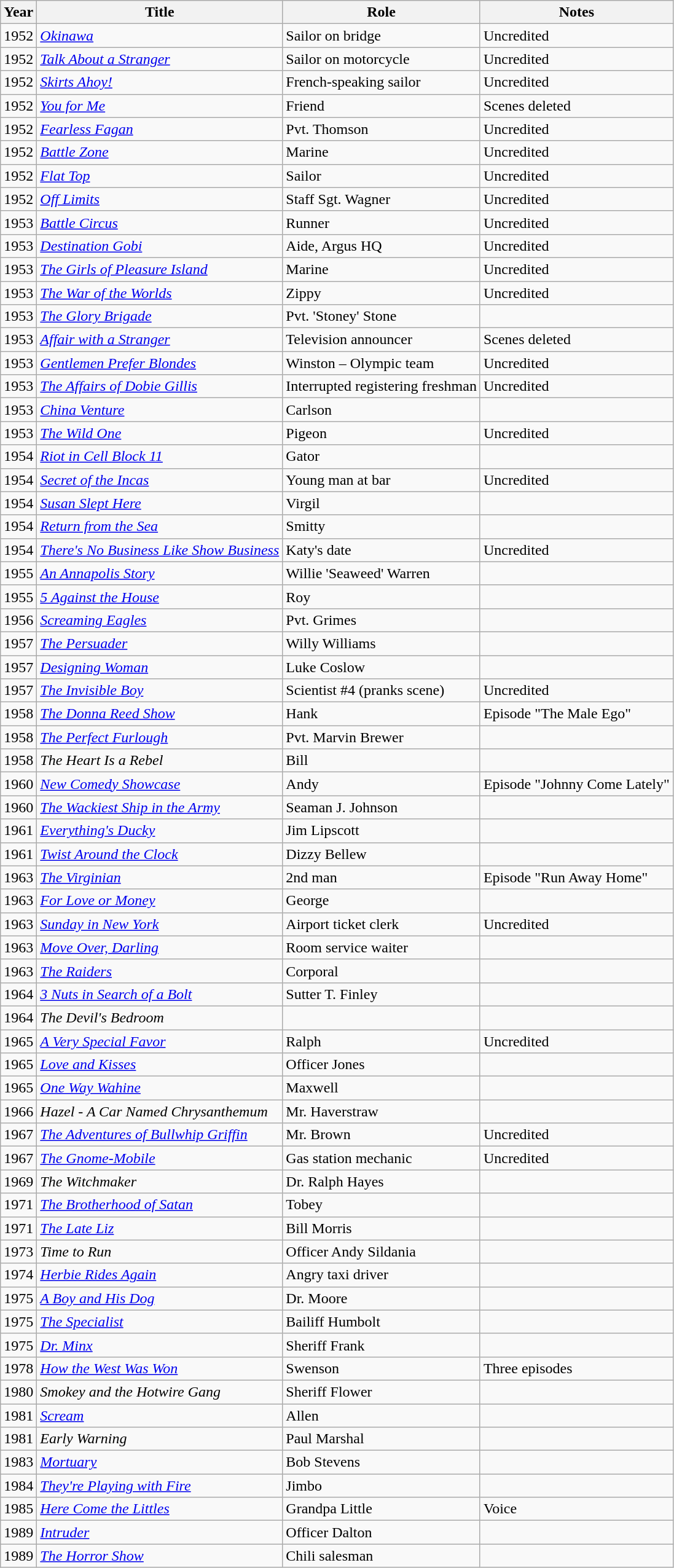<table class="wikitable">
<tr>
<th>Year</th>
<th>Title</th>
<th>Role</th>
<th>Notes</th>
</tr>
<tr>
<td>1952</td>
<td><em><a href='#'>Okinawa</a></em></td>
<td>Sailor on bridge</td>
<td>Uncredited</td>
</tr>
<tr>
<td>1952</td>
<td><em><a href='#'>Talk About a Stranger</a></em></td>
<td>Sailor on motorcycle</td>
<td>Uncredited</td>
</tr>
<tr>
<td>1952</td>
<td><em><a href='#'>Skirts Ahoy!</a></em></td>
<td>French-speaking sailor</td>
<td>Uncredited</td>
</tr>
<tr>
<td>1952</td>
<td><em><a href='#'>You for Me</a></em></td>
<td>Friend</td>
<td>Scenes deleted</td>
</tr>
<tr>
<td>1952</td>
<td><em><a href='#'>Fearless Fagan</a></em></td>
<td>Pvt. Thomson</td>
<td>Uncredited</td>
</tr>
<tr>
<td>1952</td>
<td><em><a href='#'>Battle Zone</a></em></td>
<td>Marine</td>
<td>Uncredited</td>
</tr>
<tr>
<td>1952</td>
<td><em><a href='#'>Flat Top</a></em></td>
<td>Sailor</td>
<td>Uncredited</td>
</tr>
<tr>
<td>1952</td>
<td><em><a href='#'>Off Limits</a></em></td>
<td>Staff Sgt. Wagner</td>
<td>Uncredited</td>
</tr>
<tr>
<td>1953</td>
<td><em><a href='#'>Battle Circus</a></em></td>
<td>Runner</td>
<td>Uncredited</td>
</tr>
<tr>
<td>1953</td>
<td><em><a href='#'>Destination Gobi</a></em></td>
<td>Aide, Argus HQ</td>
<td>Uncredited</td>
</tr>
<tr>
<td>1953</td>
<td><em><a href='#'>The Girls of Pleasure Island</a></em></td>
<td>Marine</td>
<td>Uncredited</td>
</tr>
<tr>
<td>1953</td>
<td><em><a href='#'>The War of the Worlds</a></em></td>
<td>Zippy</td>
<td>Uncredited</td>
</tr>
<tr>
<td>1953</td>
<td><em><a href='#'>The Glory Brigade</a></em></td>
<td>Pvt. 'Stoney' Stone</td>
<td></td>
</tr>
<tr>
<td>1953</td>
<td><em><a href='#'>Affair with a Stranger</a></em></td>
<td>Television announcer</td>
<td>Scenes deleted</td>
</tr>
<tr>
<td>1953</td>
<td><em><a href='#'>Gentlemen Prefer Blondes</a></em></td>
<td>Winston – Olympic team</td>
<td>Uncredited</td>
</tr>
<tr>
<td>1953</td>
<td><em><a href='#'>The Affairs of Dobie Gillis</a></em></td>
<td>Interrupted registering freshman</td>
<td>Uncredited</td>
</tr>
<tr>
<td>1953</td>
<td><em><a href='#'>China Venture</a></em></td>
<td>Carlson</td>
<td></td>
</tr>
<tr>
<td>1953</td>
<td><em><a href='#'>The Wild One</a></em></td>
<td>Pigeon</td>
<td>Uncredited</td>
</tr>
<tr>
<td>1954</td>
<td><em><a href='#'>Riot in Cell Block 11</a></em></td>
<td>Gator</td>
<td></td>
</tr>
<tr>
<td>1954</td>
<td><em><a href='#'>Secret of the Incas</a></em></td>
<td>Young man at bar</td>
<td>Uncredited</td>
</tr>
<tr>
<td>1954</td>
<td><em><a href='#'>Susan Slept Here</a></em></td>
<td>Virgil</td>
<td></td>
</tr>
<tr>
<td>1954</td>
<td><em><a href='#'>Return from the Sea</a></em></td>
<td>Smitty</td>
<td></td>
</tr>
<tr>
<td>1954</td>
<td><em><a href='#'>There's No Business Like Show Business</a></em></td>
<td>Katy's date</td>
<td>Uncredited</td>
</tr>
<tr>
<td>1955</td>
<td><em><a href='#'>An Annapolis Story</a></em></td>
<td>Willie 'Seaweed' Warren</td>
<td></td>
</tr>
<tr>
<td>1955</td>
<td><em><a href='#'>5 Against the House</a></em></td>
<td>Roy</td>
<td></td>
</tr>
<tr>
<td>1956</td>
<td><em><a href='#'>Screaming Eagles</a></em></td>
<td>Pvt. Grimes</td>
<td></td>
</tr>
<tr>
<td>1957</td>
<td><em><a href='#'>The Persuader</a></em></td>
<td>Willy Williams</td>
<td></td>
</tr>
<tr>
<td>1957</td>
<td><em><a href='#'>Designing Woman</a></em></td>
<td>Luke Coslow</td>
<td></td>
</tr>
<tr>
<td>1957</td>
<td><em><a href='#'>The Invisible Boy</a></em></td>
<td>Scientist #4 (pranks scene)</td>
<td>Uncredited</td>
</tr>
<tr>
<td>1958</td>
<td><em><a href='#'>The Donna Reed Show</a></em></td>
<td>Hank</td>
<td>Episode "The Male Ego"</td>
</tr>
<tr>
<td>1958</td>
<td><em><a href='#'>The Perfect Furlough</a></em></td>
<td>Pvt. Marvin Brewer</td>
<td></td>
</tr>
<tr>
<td>1958</td>
<td><em>The Heart Is a Rebel</em></td>
<td>Bill</td>
<td></td>
</tr>
<tr>
<td>1960</td>
<td><em><a href='#'>New Comedy Showcase</a></em></td>
<td>Andy</td>
<td>Episode "Johnny Come Lately"</td>
</tr>
<tr>
<td>1960</td>
<td><em><a href='#'>The Wackiest Ship in the Army</a></em></td>
<td>Seaman J. Johnson</td>
<td></td>
</tr>
<tr>
<td>1961</td>
<td><em><a href='#'>Everything's Ducky</a></em></td>
<td>Jim Lipscott</td>
<td></td>
</tr>
<tr>
<td>1961</td>
<td><em><a href='#'>Twist Around the Clock</a></em></td>
<td>Dizzy Bellew</td>
<td></td>
</tr>
<tr>
<td>1963</td>
<td><em><a href='#'>The Virginian</a></em></td>
<td>2nd man</td>
<td>Episode "Run Away Home"</td>
</tr>
<tr>
<td>1963</td>
<td><em><a href='#'>For Love or Money</a></em></td>
<td>George</td>
<td></td>
</tr>
<tr>
<td>1963</td>
<td><em><a href='#'>Sunday in New York</a></em></td>
<td>Airport ticket clerk</td>
<td>Uncredited</td>
</tr>
<tr>
<td>1963</td>
<td><em><a href='#'>Move Over, Darling</a></em></td>
<td>Room service waiter</td>
<td></td>
</tr>
<tr>
<td>1963</td>
<td><em><a href='#'>The Raiders</a></em></td>
<td>Corporal</td>
<td></td>
</tr>
<tr>
<td>1964</td>
<td><em><a href='#'>3 Nuts in Search of a Bolt</a></em></td>
<td>Sutter T. Finley</td>
<td></td>
</tr>
<tr>
<td>1964</td>
<td><em>The Devil's Bedroom</em></td>
<td></td>
<td></td>
</tr>
<tr>
<td>1965</td>
<td><em><a href='#'>A Very Special Favor</a></em></td>
<td>Ralph</td>
<td>Uncredited</td>
</tr>
<tr>
<td>1965</td>
<td><em><a href='#'>Love and Kisses</a></em></td>
<td>Officer Jones</td>
<td></td>
</tr>
<tr>
<td>1965</td>
<td><em><a href='#'>One Way Wahine</a></em></td>
<td>Maxwell</td>
<td></td>
</tr>
<tr>
<td>1966</td>
<td><em>Hazel - A Car Named Chrysanthemum</em></td>
<td>Mr. Haverstraw</td>
<td></td>
</tr>
<tr>
<td>1967</td>
<td><em><a href='#'>The Adventures of Bullwhip Griffin</a></em></td>
<td>Mr. Brown</td>
<td>Uncredited</td>
</tr>
<tr>
<td>1967</td>
<td><em><a href='#'>The Gnome-Mobile</a></em></td>
<td>Gas station mechanic</td>
<td>Uncredited</td>
</tr>
<tr>
<td>1969</td>
<td><em>The Witchmaker</em></td>
<td>Dr. Ralph Hayes</td>
<td></td>
</tr>
<tr>
<td>1971</td>
<td><em><a href='#'>The Brotherhood of Satan</a></em></td>
<td>Tobey</td>
<td></td>
</tr>
<tr>
<td>1971</td>
<td><em><a href='#'>The Late Liz</a></em></td>
<td>Bill Morris</td>
<td></td>
</tr>
<tr>
<td>1973</td>
<td><em>Time to Run</em></td>
<td>Officer Andy Sildania</td>
<td></td>
</tr>
<tr>
<td>1974</td>
<td><em><a href='#'>Herbie Rides Again</a></em></td>
<td>Angry taxi driver</td>
<td></td>
</tr>
<tr>
<td>1975</td>
<td><em><a href='#'>A Boy and His Dog</a></em></td>
<td>Dr. Moore</td>
<td></td>
</tr>
<tr>
<td>1975</td>
<td><em><a href='#'>The Specialist</a></em></td>
<td>Bailiff Humbolt</td>
<td></td>
</tr>
<tr>
<td>1975</td>
<td><em><a href='#'>Dr. Minx</a></em></td>
<td>Sheriff Frank</td>
<td></td>
</tr>
<tr>
<td>1978</td>
<td><em><a href='#'>How the West Was Won</a></em></td>
<td>Swenson</td>
<td>Three episodes</td>
</tr>
<tr>
<td>1980</td>
<td><em>Smokey and the Hotwire Gang</em></td>
<td>Sheriff Flower</td>
<td></td>
</tr>
<tr>
<td>1981</td>
<td><em><a href='#'>Scream</a></em></td>
<td>Allen</td>
<td></td>
</tr>
<tr>
<td>1981</td>
<td><em>Early Warning</em></td>
<td>Paul Marshal</td>
<td></td>
</tr>
<tr>
<td>1983</td>
<td><em><a href='#'>Mortuary</a></em></td>
<td>Bob Stevens</td>
<td></td>
</tr>
<tr>
<td>1984</td>
<td><em><a href='#'>They're Playing with Fire</a></em></td>
<td>Jimbo</td>
<td></td>
</tr>
<tr>
<td>1985</td>
<td><em><a href='#'>Here Come the Littles</a></em></td>
<td>Grandpa Little</td>
<td>Voice</td>
</tr>
<tr>
<td>1989</td>
<td><em><a href='#'>Intruder</a></em></td>
<td>Officer Dalton</td>
<td></td>
</tr>
<tr>
<td>1989</td>
<td><em><a href='#'>The Horror Show</a></em></td>
<td>Chili salesman</td>
<td></td>
</tr>
</table>
